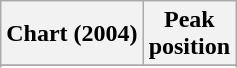<table class="wikitable sortable plainrowheaders">
<tr>
<th scope="col">Chart (2004)</th>
<th scope="col">Peak<br>position</th>
</tr>
<tr>
</tr>
<tr>
</tr>
<tr>
</tr>
<tr>
</tr>
<tr>
</tr>
</table>
